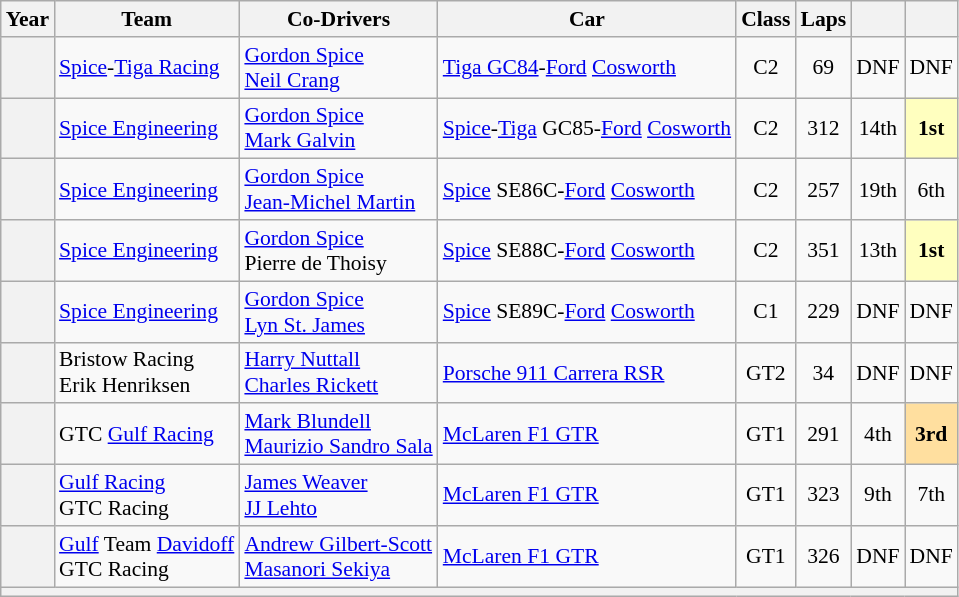<table class="wikitable" style="text-align:center; font-size:90%">
<tr>
<th>Year</th>
<th>Team</th>
<th>Co-Drivers</th>
<th>Car</th>
<th>Class</th>
<th>Laps</th>
<th></th>
<th></th>
</tr>
<tr>
<th></th>
<td align="left"> <a href='#'>Spice</a>-<a href='#'>Tiga Racing</a></td>
<td align="left"> <a href='#'>Gordon Spice</a><br> <a href='#'>Neil Crang</a></td>
<td align="left"><a href='#'>Tiga GC84</a>-<a href='#'>Ford</a> <a href='#'>Cosworth</a></td>
<td>C2</td>
<td>69</td>
<td>DNF</td>
<td>DNF</td>
</tr>
<tr>
<th></th>
<td align="left"> <a href='#'>Spice Engineering</a></td>
<td align="left"> <a href='#'>Gordon Spice</a><br> <a href='#'>Mark Galvin</a></td>
<td align="left"><a href='#'>Spice</a>-<a href='#'>Tiga</a> GC85-<a href='#'>Ford</a> <a href='#'>Cosworth</a></td>
<td>C2</td>
<td>312</td>
<td>14th</td>
<td style="background:#FFFFBF;"><strong>1st</strong></td>
</tr>
<tr>
<th></th>
<td align="left"> <a href='#'>Spice Engineering</a></td>
<td align="left"> <a href='#'>Gordon Spice</a><br> <a href='#'>Jean-Michel Martin</a></td>
<td align="left"><a href='#'>Spice</a> SE86C-<a href='#'>Ford</a> <a href='#'>Cosworth</a></td>
<td>C2</td>
<td>257</td>
<td>19th</td>
<td>6th</td>
</tr>
<tr>
<th></th>
<td align="left"> <a href='#'>Spice Engineering</a></td>
<td align="left"> <a href='#'>Gordon Spice</a><br> Pierre de Thoisy</td>
<td align="left"><a href='#'>Spice</a> SE88C-<a href='#'>Ford</a> <a href='#'>Cosworth</a></td>
<td>C2</td>
<td>351</td>
<td>13th</td>
<td style="background:#FFFFBF;"><strong>1st</strong></td>
</tr>
<tr>
<th></th>
<td align="left"> <a href='#'>Spice Engineering</a></td>
<td align="left"> <a href='#'>Gordon Spice</a><br> <a href='#'>Lyn St. James</a></td>
<td align="left"><a href='#'>Spice</a> SE89C-<a href='#'>Ford</a> <a href='#'>Cosworth</a></td>
<td>C1</td>
<td>229</td>
<td>DNF</td>
<td>DNF</td>
</tr>
<tr>
<th></th>
<td align="left"> Bristow Racing<br> Erik Henriksen</td>
<td align="left"> <a href='#'>Harry Nuttall</a><br> <a href='#'>Charles Rickett</a></td>
<td align="left"><a href='#'>Porsche 911 Carrera RSR</a></td>
<td>GT2</td>
<td>34</td>
<td>DNF</td>
<td>DNF</td>
</tr>
<tr>
<th></th>
<td align="left"> GTC <a href='#'>Gulf Racing</a></td>
<td align="left"> <a href='#'>Mark Blundell</a><br> <a href='#'>Maurizio Sandro Sala</a></td>
<td align="left"><a href='#'>McLaren F1 GTR</a></td>
<td>GT1</td>
<td>291</td>
<td>4th</td>
<td style="background:#FFDF9F;"><strong>3rd</strong></td>
</tr>
<tr>
<th></th>
<td align="left"> <a href='#'>Gulf Racing</a><br> GTC Racing</td>
<td align="left"> <a href='#'>James Weaver</a><br> <a href='#'>JJ Lehto</a></td>
<td align="left"><a href='#'>McLaren F1 GTR</a></td>
<td>GT1</td>
<td>323</td>
<td>9th</td>
<td>7th</td>
</tr>
<tr>
<th></th>
<td align="left"> <a href='#'>Gulf</a> Team <a href='#'>Davidoff</a><br> GTC Racing</td>
<td align="left"> <a href='#'>Andrew Gilbert-Scott</a><br> <a href='#'>Masanori Sekiya</a></td>
<td align="left"><a href='#'>McLaren F1 GTR</a></td>
<td>GT1</td>
<td>326</td>
<td>DNF</td>
<td>DNF</td>
</tr>
<tr>
<th colspan="8"></th>
</tr>
</table>
